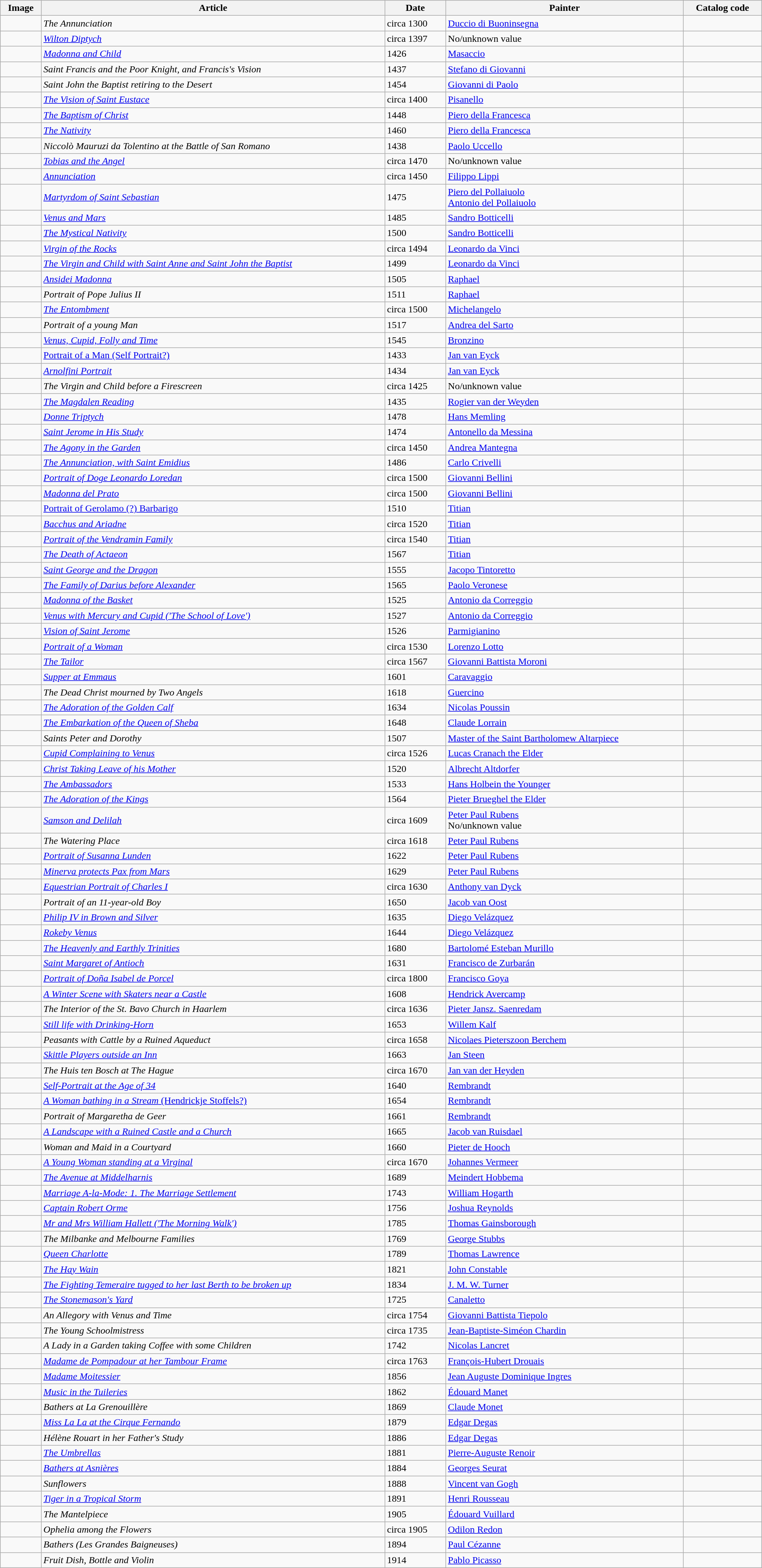<table class='wikitable sortable' style='width:100%'>
<tr>
<th>Image</th>
<th>Article</th>
<th>Date</th>
<th>Painter</th>
<th>Catalog code</th>
</tr>
<tr>
<td></td>
<td><em>The Annunciation</em></td>
<td>circa 1300</td>
<td><a href='#'>Duccio di Buoninsegna</a></td>
<td></td>
</tr>
<tr>
<td></td>
<td><em><a href='#'>Wilton Diptych</a></em></td>
<td>circa 1397</td>
<td>No/unknown value</td>
<td></td>
</tr>
<tr>
<td></td>
<td><em><a href='#'>Madonna and Child</a></em></td>
<td>1426</td>
<td><a href='#'>Masaccio</a></td>
<td></td>
</tr>
<tr>
<td></td>
<td><em>Saint Francis and the Poor Knight, and Francis's Vision</em></td>
<td>1437</td>
<td><a href='#'>Stefano di Giovanni</a></td>
<td></td>
</tr>
<tr>
<td></td>
<td><em>Saint John the Baptist retiring to the Desert</em></td>
<td>1454</td>
<td><a href='#'>Giovanni di Paolo</a></td>
<td></td>
</tr>
<tr>
<td></td>
<td><em><a href='#'>The Vision of Saint Eustace</a></em></td>
<td>circa 1400</td>
<td><a href='#'>Pisanello</a></td>
<td></td>
</tr>
<tr>
<td></td>
<td><em><a href='#'>The Baptism of Christ</a></em></td>
<td>1448</td>
<td><a href='#'>Piero della Francesca</a></td>
<td></td>
</tr>
<tr>
<td></td>
<td><em><a href='#'>The Nativity</a></em></td>
<td>1460</td>
<td><a href='#'>Piero della Francesca</a></td>
<td></td>
</tr>
<tr>
<td></td>
<td><em>Niccolò Mauruzi da Tolentino at the Battle of San Romano</em></td>
<td>1438</td>
<td><a href='#'>Paolo Uccello</a></td>
<td></td>
</tr>
<tr>
<td></td>
<td><em><a href='#'>Tobias and the Angel</a></em></td>
<td>circa 1470</td>
<td>No/unknown value</td>
<td></td>
</tr>
<tr>
<td></td>
<td><em><a href='#'>Annunciation</a></em></td>
<td>circa 1450</td>
<td><a href='#'>Filippo Lippi</a></td>
<td></td>
</tr>
<tr>
<td></td>
<td><em><a href='#'>Martyrdom of Saint Sebastian</a></em></td>
<td>1475</td>
<td><a href='#'>Piero del Pollaiuolo</a><br><a href='#'>Antonio del Pollaiuolo</a></td>
<td></td>
</tr>
<tr>
<td></td>
<td><em><a href='#'>Venus and Mars</a></em></td>
<td>1485</td>
<td><a href='#'>Sandro Botticelli</a></td>
<td></td>
</tr>
<tr>
<td></td>
<td><em><a href='#'>The Mystical Nativity</a></em></td>
<td>1500</td>
<td><a href='#'>Sandro Botticelli</a></td>
<td></td>
</tr>
<tr>
<td></td>
<td><em><a href='#'>Virgin of the Rocks</a></em></td>
<td>circa 1494</td>
<td><a href='#'>Leonardo da Vinci</a></td>
<td></td>
</tr>
<tr>
<td></td>
<td><em><a href='#'>The Virgin and Child with Saint Anne and Saint John the Baptist</a></em></td>
<td>1499</td>
<td><a href='#'>Leonardo da Vinci</a></td>
<td></td>
</tr>
<tr>
<td></td>
<td><em><a href='#'>Ansidei Madonna</a></em></td>
<td>1505</td>
<td><a href='#'>Raphael</a></td>
<td></td>
</tr>
<tr>
<td></td>
<td><em>Portrait of Pope Julius II</em></td>
<td>1511</td>
<td><a href='#'>Raphael</a></td>
<td></td>
</tr>
<tr>
<td></td>
<td><em><a href='#'>The Entombment</a></em></td>
<td>circa 1500</td>
<td><a href='#'>Michelangelo</a></td>
<td></td>
</tr>
<tr>
<td></td>
<td><em>Portrait of a young Man</em></td>
<td>1517</td>
<td><a href='#'>Andrea del Sarto</a></td>
<td></td>
</tr>
<tr>
<td></td>
<td><em><a href='#'>Venus, Cupid, Folly and Time</a></em></td>
<td>1545</td>
<td><a href='#'>Bronzino</a></td>
<td></td>
</tr>
<tr>
<td></td>
<td><a href='#'>Portrait of a Man (Self Portrait?)</a></td>
<td>1433</td>
<td><a href='#'>Jan van Eyck</a></td>
<td></td>
</tr>
<tr>
<td></td>
<td><em><a href='#'>Arnolfini Portrait</a></em></td>
<td>1434</td>
<td><a href='#'>Jan van Eyck</a></td>
<td></td>
</tr>
<tr>
<td></td>
<td><em>The Virgin and Child before a Firescreen</em></td>
<td>circa 1425</td>
<td>No/unknown value</td>
<td></td>
</tr>
<tr>
<td></td>
<td><em><a href='#'>The Magdalen Reading</a></em></td>
<td>1435</td>
<td><a href='#'>Rogier van der Weyden</a></td>
<td></td>
</tr>
<tr>
<td></td>
<td><em><a href='#'>Donne Triptych</a></em></td>
<td>1478</td>
<td><a href='#'>Hans Memling</a></td>
<td></td>
</tr>
<tr>
<td></td>
<td><em><a href='#'>Saint Jerome in His Study</a></em></td>
<td>1474</td>
<td><a href='#'>Antonello da Messina</a></td>
<td></td>
</tr>
<tr>
<td></td>
<td><em><a href='#'>The Agony in the Garden</a></em></td>
<td>circa 1450</td>
<td><a href='#'>Andrea Mantegna</a></td>
<td></td>
</tr>
<tr>
<td></td>
<td><em><a href='#'>The Annunciation, with Saint Emidius</a></em></td>
<td>1486</td>
<td><a href='#'>Carlo Crivelli</a></td>
<td></td>
</tr>
<tr>
<td></td>
<td><em><a href='#'>Portrait of Doge Leonardo Loredan</a></em></td>
<td>circa 1500</td>
<td><a href='#'>Giovanni Bellini</a></td>
<td></td>
</tr>
<tr>
<td></td>
<td><em><a href='#'>Madonna del Prato</a></em></td>
<td>circa 1500</td>
<td><a href='#'>Giovanni Bellini</a></td>
<td></td>
</tr>
<tr>
<td></td>
<td><a href='#'>Portrait of Gerolamo (?) Barbarigo</a></td>
<td>1510</td>
<td><a href='#'>Titian</a></td>
<td></td>
</tr>
<tr>
<td></td>
<td><em><a href='#'>Bacchus and Ariadne</a></em></td>
<td>circa 1520</td>
<td><a href='#'>Titian</a></td>
<td></td>
</tr>
<tr>
<td></td>
<td><em><a href='#'>Portrait of the Vendramin Family</a></em></td>
<td>circa 1540</td>
<td><a href='#'>Titian</a></td>
<td></td>
</tr>
<tr>
<td></td>
<td><em><a href='#'>The Death of Actaeon</a></em></td>
<td>1567</td>
<td><a href='#'>Titian</a></td>
<td></td>
</tr>
<tr>
<td></td>
<td><em><a href='#'>Saint George and the Dragon</a></em></td>
<td>1555</td>
<td><a href='#'>Jacopo Tintoretto</a></td>
<td></td>
</tr>
<tr>
<td></td>
<td><em><a href='#'>The Family of Darius before Alexander</a></em></td>
<td>1565</td>
<td><a href='#'>Paolo Veronese</a></td>
<td></td>
</tr>
<tr>
<td></td>
<td><em><a href='#'>Madonna of the Basket</a></em></td>
<td>1525</td>
<td><a href='#'>Antonio da Correggio</a></td>
<td></td>
</tr>
<tr>
<td></td>
<td><em><a href='#'>Venus with Mercury and Cupid ('The School of Love')</a></em></td>
<td>1527</td>
<td><a href='#'>Antonio da Correggio</a></td>
<td></td>
</tr>
<tr>
<td></td>
<td><em><a href='#'>Vision of Saint Jerome</a></em></td>
<td>1526</td>
<td><a href='#'>Parmigianino</a></td>
<td></td>
</tr>
<tr>
<td></td>
<td><em><a href='#'>Portrait of a Woman</a></em></td>
<td>circa 1530</td>
<td><a href='#'>Lorenzo Lotto</a></td>
<td></td>
</tr>
<tr>
<td></td>
<td><em><a href='#'>The Tailor</a></em></td>
<td>circa 1567</td>
<td><a href='#'>Giovanni Battista Moroni</a></td>
<td></td>
</tr>
<tr>
<td></td>
<td><em><a href='#'>Supper at Emmaus</a></em></td>
<td>1601</td>
<td><a href='#'>Caravaggio</a></td>
<td></td>
</tr>
<tr>
<td></td>
<td><em>The Dead Christ mourned by Two Angels</em></td>
<td>1618</td>
<td><a href='#'>Guercino</a></td>
<td></td>
</tr>
<tr>
<td></td>
<td><em><a href='#'>The Adoration of the Golden Calf</a></em></td>
<td>1634</td>
<td><a href='#'>Nicolas Poussin</a></td>
<td></td>
</tr>
<tr>
<td></td>
<td><em><a href='#'>The Embarkation of the Queen of Sheba</a></em></td>
<td>1648</td>
<td><a href='#'>Claude Lorrain</a></td>
<td></td>
</tr>
<tr>
<td></td>
<td><em>Saints Peter and Dorothy</em></td>
<td>1507</td>
<td><a href='#'>Master of the Saint Bartholomew Altarpiece</a></td>
<td></td>
</tr>
<tr>
<td></td>
<td><em><a href='#'>Cupid Complaining to Venus</a></em></td>
<td>circa 1526</td>
<td><a href='#'>Lucas Cranach the Elder</a></td>
<td></td>
</tr>
<tr>
<td></td>
<td><em><a href='#'>Christ Taking Leave of his Mother</a></em></td>
<td>1520</td>
<td><a href='#'>Albrecht Altdorfer</a></td>
<td></td>
</tr>
<tr>
<td></td>
<td><em><a href='#'>The Ambassadors</a></em></td>
<td>1533</td>
<td><a href='#'>Hans Holbein the Younger</a></td>
<td></td>
</tr>
<tr>
<td></td>
<td><em><a href='#'>The Adoration of the Kings</a></em></td>
<td>1564</td>
<td><a href='#'>Pieter Brueghel the Elder</a></td>
<td></td>
</tr>
<tr>
<td></td>
<td><em><a href='#'>Samson and Delilah</a></em></td>
<td>circa 1609</td>
<td><a href='#'>Peter Paul Rubens</a><br>No/unknown value</td>
<td></td>
</tr>
<tr>
<td></td>
<td><em>The Watering Place</em></td>
<td>circa 1618</td>
<td><a href='#'>Peter Paul Rubens</a></td>
<td></td>
</tr>
<tr>
<td></td>
<td><em><a href='#'>Portrait of Susanna Lunden</a></em></td>
<td>1622</td>
<td><a href='#'>Peter Paul Rubens</a></td>
<td></td>
</tr>
<tr>
<td></td>
<td><em><a href='#'>Minerva protects Pax from Mars</a></em></td>
<td>1629</td>
<td><a href='#'>Peter Paul Rubens</a></td>
<td></td>
</tr>
<tr>
<td></td>
<td><em><a href='#'>Equestrian Portrait of Charles I</a></em></td>
<td>circa 1630</td>
<td><a href='#'>Anthony van Dyck</a></td>
<td></td>
</tr>
<tr>
<td></td>
<td><em>Portrait of an 11-year-old Boy</em></td>
<td>1650</td>
<td><a href='#'>Jacob van Oost</a></td>
<td></td>
</tr>
<tr>
<td></td>
<td><em><a href='#'>Philip IV in Brown and Silver</a></em></td>
<td>1635</td>
<td><a href='#'>Diego Velázquez</a></td>
<td></td>
</tr>
<tr>
<td></td>
<td><em><a href='#'>Rokeby Venus</a></em></td>
<td>1644</td>
<td><a href='#'>Diego Velázquez</a></td>
<td></td>
</tr>
<tr>
<td></td>
<td><em><a href='#'>The Heavenly and Earthly Trinities</a></em></td>
<td>1680</td>
<td><a href='#'>Bartolomé Esteban Murillo</a></td>
<td></td>
</tr>
<tr>
<td></td>
<td><em><a href='#'>Saint Margaret of Antioch</a></em></td>
<td>1631</td>
<td><a href='#'>Francisco de Zurbarán</a></td>
<td></td>
</tr>
<tr>
<td></td>
<td><em><a href='#'>Portrait of Doña Isabel de Porcel</a></em></td>
<td>circa 1800</td>
<td><a href='#'>Francisco Goya</a></td>
<td></td>
</tr>
<tr>
<td></td>
<td><em><a href='#'>A Winter Scene with Skaters near a Castle</a></em></td>
<td>1608</td>
<td><a href='#'>Hendrick Avercamp</a></td>
<td></td>
</tr>
<tr>
<td></td>
<td><em>The Interior of the St. Bavo Church in Haarlem</em></td>
<td>circa 1636</td>
<td><a href='#'>Pieter Jansz. Saenredam</a></td>
<td></td>
</tr>
<tr>
<td></td>
<td><em><a href='#'>Still life with Drinking-Horn</a></em></td>
<td>1653</td>
<td><a href='#'>Willem Kalf</a></td>
<td></td>
</tr>
<tr>
<td></td>
<td><em>Peasants with Cattle by a Ruined Aqueduct</em></td>
<td>circa 1658</td>
<td><a href='#'>Nicolaes Pieterszoon Berchem</a></td>
<td></td>
</tr>
<tr>
<td></td>
<td><em><a href='#'>Skittle Players outside an Inn</a></em></td>
<td>1663</td>
<td><a href='#'>Jan Steen</a></td>
<td></td>
</tr>
<tr>
<td></td>
<td><em>The Huis ten Bosch at The Hague</em></td>
<td>circa 1670</td>
<td><a href='#'>Jan van der Heyden</a></td>
<td></td>
</tr>
<tr>
<td></td>
<td><em><a href='#'>Self-Portrait at the Age of 34</a></em></td>
<td>1640</td>
<td><a href='#'>Rembrandt</a></td>
<td></td>
</tr>
<tr>
<td></td>
<td><a href='#'><em>A Woman bathing in a Stream</em> (Hendrickje Stoffels?)</a></td>
<td>1654</td>
<td><a href='#'>Rembrandt</a></td>
<td></td>
</tr>
<tr>
<td></td>
<td><em>Portrait of Margaretha de Geer</em></td>
<td>1661</td>
<td><a href='#'>Rembrandt</a></td>
<td></td>
</tr>
<tr>
<td></td>
<td><em><a href='#'>A Landscape with a Ruined Castle and a Church</a></em></td>
<td>1665</td>
<td><a href='#'>Jacob van Ruisdael</a></td>
<td></td>
</tr>
<tr>
<td></td>
<td><em>Woman and Maid in a Courtyard</em></td>
<td>1660</td>
<td><a href='#'>Pieter de Hooch</a></td>
<td></td>
</tr>
<tr>
<td></td>
<td><em><a href='#'>A Young Woman standing at a Virginal</a></em></td>
<td>circa 1670</td>
<td><a href='#'>Johannes Vermeer</a></td>
<td></td>
</tr>
<tr>
<td></td>
<td><em><a href='#'>The Avenue at Middelharnis</a></em></td>
<td>1689</td>
<td><a href='#'>Meindert Hobbema</a></td>
<td></td>
</tr>
<tr>
<td></td>
<td><em><a href='#'>Marriage A-la-Mode: 1. The Marriage Settlement</a></em></td>
<td>1743</td>
<td><a href='#'>William Hogarth</a></td>
<td></td>
</tr>
<tr>
<td></td>
<td><em><a href='#'>Captain Robert Orme</a></em></td>
<td>1756</td>
<td><a href='#'>Joshua Reynolds</a></td>
<td></td>
</tr>
<tr>
<td></td>
<td><em><a href='#'>Mr and Mrs William Hallett ('The Morning Walk')</a></em></td>
<td>1785</td>
<td><a href='#'>Thomas Gainsborough</a></td>
<td></td>
</tr>
<tr>
<td></td>
<td><em>The Milbanke and Melbourne Families</em></td>
<td>1769</td>
<td><a href='#'>George Stubbs</a></td>
<td></td>
</tr>
<tr>
<td></td>
<td><em><a href='#'>Queen Charlotte</a></em></td>
<td>1789</td>
<td><a href='#'>Thomas Lawrence</a></td>
<td></td>
</tr>
<tr>
<td></td>
<td><em><a href='#'>The Hay Wain</a></em></td>
<td>1821</td>
<td><a href='#'>John Constable</a></td>
<td></td>
</tr>
<tr>
<td></td>
<td><em><a href='#'>The Fighting Temeraire tugged to her last Berth to be broken up</a></em></td>
<td>1834</td>
<td><a href='#'>J. M. W. Turner</a></td>
<td></td>
</tr>
<tr>
<td></td>
<td><em><a href='#'>The Stonemason's Yard</a></em></td>
<td>1725</td>
<td><a href='#'>Canaletto</a></td>
<td></td>
</tr>
<tr>
<td></td>
<td><em>An Allegory with Venus and Time</em></td>
<td>circa 1754</td>
<td><a href='#'>Giovanni Battista Tiepolo</a></td>
<td></td>
</tr>
<tr>
<td></td>
<td><em>The Young Schoolmistress</em></td>
<td>circa 1735</td>
<td><a href='#'>Jean-Baptiste-Siméon Chardin</a></td>
<td></td>
</tr>
<tr>
<td></td>
<td><em>A Lady in a Garden taking Coffee with some Children</em></td>
<td>1742</td>
<td><a href='#'>Nicolas Lancret</a></td>
<td></td>
</tr>
<tr>
<td></td>
<td><em><a href='#'>Madame de Pompadour at her Tambour Frame</a></em></td>
<td>circa 1763</td>
<td><a href='#'>François-Hubert Drouais</a></td>
<td></td>
</tr>
<tr>
<td></td>
<td><em><a href='#'>Madame Moitessier</a></em></td>
<td>1856</td>
<td><a href='#'>Jean Auguste Dominique Ingres</a></td>
<td></td>
</tr>
<tr>
<td></td>
<td><em><a href='#'>Music in the Tuileries</a></em></td>
<td>1862</td>
<td><a href='#'>Édouard Manet</a></td>
<td></td>
</tr>
<tr>
<td></td>
<td><em>Bathers at La Grenouillère</em></td>
<td>1869</td>
<td><a href='#'>Claude Monet</a></td>
<td></td>
</tr>
<tr>
<td></td>
<td><em><a href='#'>Miss La La at the Cirque Fernando</a></em></td>
<td>1879</td>
<td><a href='#'>Edgar Degas</a></td>
<td></td>
</tr>
<tr>
<td></td>
<td><em>Hélène Rouart in her Father's Study</em></td>
<td>1886</td>
<td><a href='#'>Edgar Degas</a></td>
<td></td>
</tr>
<tr>
<td></td>
<td><em><a href='#'>The Umbrellas</a></em></td>
<td>1881</td>
<td><a href='#'>Pierre-Auguste Renoir</a></td>
<td></td>
</tr>
<tr>
<td></td>
<td><em><a href='#'>Bathers at Asnières</a></em></td>
<td>1884</td>
<td><a href='#'>Georges Seurat</a></td>
<td></td>
</tr>
<tr>
<td></td>
<td><em>Sunflowers</em></td>
<td>1888</td>
<td><a href='#'>Vincent van Gogh</a></td>
<td></td>
</tr>
<tr>
<td></td>
<td><em><a href='#'>Tiger in a Tropical Storm</a></em></td>
<td>1891</td>
<td><a href='#'>Henri Rousseau</a></td>
<td></td>
</tr>
<tr>
<td></td>
<td><em>The Mantelpiece</em></td>
<td>1905</td>
<td><a href='#'>Édouard Vuillard</a></td>
<td></td>
</tr>
<tr>
<td></td>
<td><em>Ophelia among the Flowers</em></td>
<td>circa 1905</td>
<td><a href='#'>Odilon Redon</a></td>
<td></td>
</tr>
<tr>
<td></td>
<td><em>Bathers (Les Grandes Baigneuses)</em></td>
<td>1894</td>
<td><a href='#'>Paul Cézanne</a></td>
<td></td>
</tr>
<tr>
<td></td>
<td><em>Fruit Dish, Bottle and Violin</em></td>
<td>1914</td>
<td><a href='#'>Pablo Picasso</a></td>
<td></td>
</tr>
</table>
